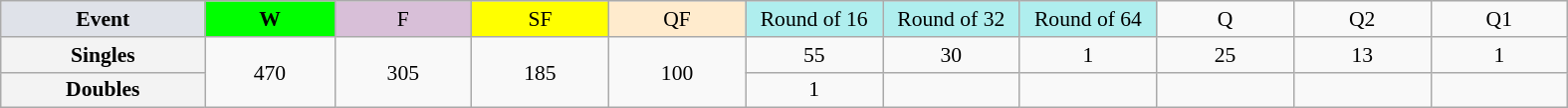<table class=wikitable style=font-size:90%;text-align:center>
<tr>
<td style="width:130px; background:#dfe2e9;"><strong>Event</strong></td>
<td style="width:80px; background:lime;"><strong>W</strong></td>
<td style="width:85px; background:thistle;">F</td>
<td style="width:85px; background:#ff0;">SF</td>
<td style="width:85px; background:#ffebcd;">QF</td>
<td style="width:85px; background:#afeeee;">Round of 16</td>
<td style="width:85px; background:#afeeee;">Round of 32</td>
<td style="width:85px; background:#afeeee;">Round of 64</td>
<td width=85>Q</td>
<td width=85>Q2</td>
<td width=85>Q1</td>
</tr>
<tr>
<th style="background:#f3f3f3;">Singles</th>
<td rowspan=2>470</td>
<td rowspan=2>305</td>
<td rowspan=2>185</td>
<td rowspan=2>100</td>
<td>55</td>
<td>30</td>
<td>1</td>
<td>25</td>
<td>13</td>
<td>1</td>
</tr>
<tr>
<th style="background:#f3f3f3;">Doubles</th>
<td>1</td>
<td></td>
<td></td>
<td></td>
<td></td>
<td></td>
</tr>
</table>
